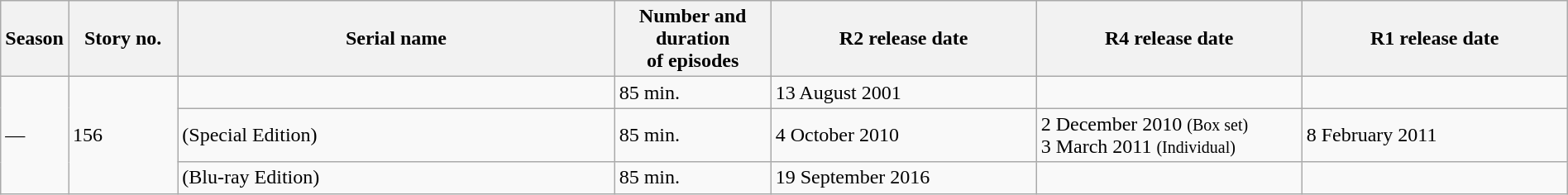<table class="wikitable sortable" style="width:100%;">
<tr>
<th style="width:4%;">Season</th>
<th style="width:7%;">Story no.</th>
<th style="width:28%;">Serial name</th>
<th style="width:10%;">Number and duration<br>of episodes</th>
<th style="width:17%;">R2 release date</th>
<th style="width:17%;">R4 release date</th>
<th style="width:17%;">R1 release date</th>
</tr>
<tr>
<td rowspan="3">—</td>
<td rowspan="3">156</td>
<td><em></em></td>
<td>85 min.</td>
<td data-sort-value="2001-08-13">13 August 2001</td>
<td></td>
<td></td>
</tr>
<tr>
<td><em></em> (Special Edition)</td>
<td>85 min.</td>
<td data-sort-value="2010-10-04">4 October 2010</td>
<td data-sort-value="2010-12-02">2 December 2010 <small>(Box set)</small><br>3 March 2011 <small>(Individual)</small></td>
<td data-sort-value="2011-02-08">8 February 2011</td>
</tr>
<tr>
<td><em></em> (Blu-ray Edition)</td>
<td>85 min.</td>
<td data-sort-value="2016-09-19">19 September 2016</td>
<td></td>
<td></td>
</tr>
</table>
